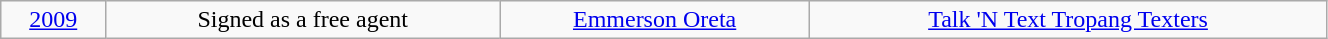<table class=wikitable width=70%>
<tr align=center>
<td><a href='#'>2009</a></td>
<td colspan=3>Signed as a free agent</td>
<td><a href='#'>Emmerson Oreta</a></td>
<td><a href='#'>Talk 'N Text Tropang Texters</a></td>
</tr>
</table>
